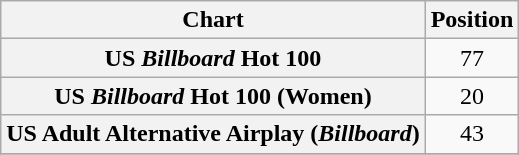<table class="wikitable sortable plainrowheaders" style="text-align:center;">
<tr>
<th scope="col">Chart</th>
<th scope="col">Position</th>
</tr>
<tr>
<th scope="row">US <em>Billboard</em> Hot 100</th>
<td>77</td>
</tr>
<tr>
<th scope="row">US <em>Billboard</em> Hot 100 (Women)</th>
<td>20</td>
</tr>
<tr>
<th scope="row">US Adult Alternative Airplay (<em>Billboard</em>)</th>
<td>43</td>
</tr>
<tr>
</tr>
</table>
